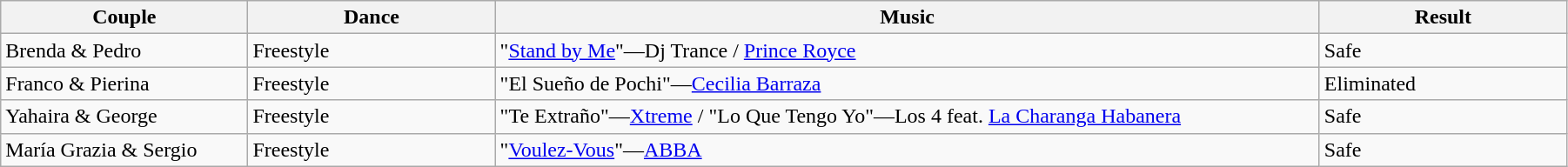<table class="wikitable sortable" style="width:95%; white-space:nowrap">
<tr>
<th style="width:15%;">Couple</th>
<th style="width:15%;">Dance</th>
<th style="width:50%;">Music</th>
<th style="width:15%;">Result</th>
</tr>
<tr>
<td>Brenda & Pedro</td>
<td>Freestyle</td>
<td>"<a href='#'>Stand by Me</a>"—Dj Trance / <a href='#'>Prince Royce</a></td>
<td>Safe</td>
</tr>
<tr>
<td>Franco & Pierina</td>
<td>Freestyle</td>
<td>"El Sueño de Pochi"—<a href='#'>Cecilia Barraza</a></td>
<td>Eliminated</td>
</tr>
<tr>
<td>Yahaira & George</td>
<td>Freestyle</td>
<td>"Te Extraño"—<a href='#'>Xtreme</a> / "Lo Que Tengo Yo"—Los 4 feat. <a href='#'>La Charanga Habanera</a></td>
<td>Safe</td>
</tr>
<tr>
<td>María Grazia & Sergio</td>
<td>Freestyle</td>
<td>"<a href='#'>Voulez-Vous</a>"—<a href='#'>ABBA</a></td>
<td>Safe</td>
</tr>
</table>
